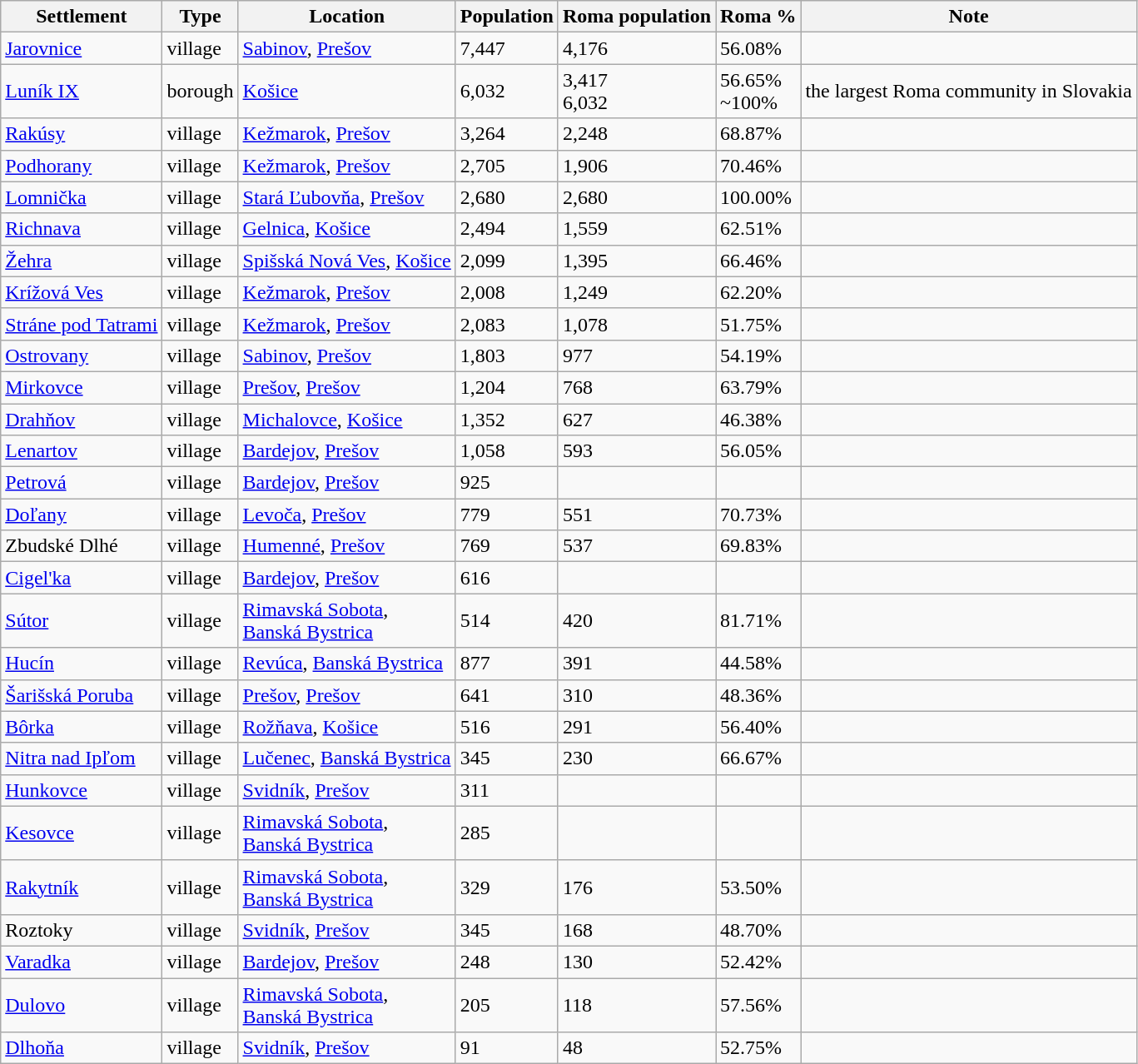<table class="wikitable">
<tr>
<th>Settlement</th>
<th>Type</th>
<th>Location</th>
<th>Population</th>
<th>Roma population</th>
<th>Roma %</th>
<th>Note</th>
</tr>
<tr>
<td><a href='#'>Jarovnice</a></td>
<td>village</td>
<td><a href='#'>Sabinov</a>, <a href='#'>Prešov</a></td>
<td>7,447</td>
<td>4,176</td>
<td>56.08%</td>
<td></td>
</tr>
<tr>
<td><a href='#'>Luník IX</a></td>
<td>borough</td>
<td><a href='#'>Košice</a></td>
<td>6,032</td>
<td>3,417<br>6,032</td>
<td>56.65%<br>~100%</td>
<td>the largest Roma community in Slovakia</td>
</tr>
<tr>
<td><a href='#'>Rakúsy</a></td>
<td>village</td>
<td><a href='#'>Kežmarok</a>, <a href='#'>Prešov</a></td>
<td>3,264</td>
<td>2,248</td>
<td>68.87%</td>
<td></td>
</tr>
<tr>
<td><a href='#'>Podhorany</a></td>
<td>village</td>
<td><a href='#'>Kežmarok</a>, <a href='#'>Prešov</a></td>
<td>2,705</td>
<td>1,906</td>
<td>70.46%</td>
<td></td>
</tr>
<tr>
<td><a href='#'>Lomnička</a></td>
<td>village</td>
<td><a href='#'>Stará Ľubovňa</a>, <a href='#'>Prešov</a></td>
<td>2,680</td>
<td>2,680</td>
<td>100.00%</td>
<td></td>
</tr>
<tr>
<td><a href='#'>Richnava</a></td>
<td>village</td>
<td><a href='#'>Gelnica</a>, <a href='#'>Košice</a></td>
<td>2,494</td>
<td>1,559</td>
<td>62.51%</td>
<td></td>
</tr>
<tr>
<td><a href='#'>Žehra</a></td>
<td>village</td>
<td><a href='#'>Spišská Nová Ves</a>, <a href='#'>Košice</a></td>
<td>2,099</td>
<td>1,395</td>
<td>66.46%</td>
<td></td>
</tr>
<tr>
<td><a href='#'>Krížová Ves</a></td>
<td>village</td>
<td><a href='#'>Kežmarok</a>, <a href='#'>Prešov</a></td>
<td>2,008</td>
<td>1,249</td>
<td>62.20%</td>
<td></td>
</tr>
<tr>
<td><a href='#'>Stráne pod Tatrami</a></td>
<td>village</td>
<td><a href='#'>Kežmarok</a>, <a href='#'>Prešov</a></td>
<td>2,083</td>
<td>1,078</td>
<td>51.75%</td>
<td></td>
</tr>
<tr>
<td><a href='#'>Ostrovany</a></td>
<td>village</td>
<td><a href='#'>Sabinov</a>, <a href='#'>Prešov</a></td>
<td>1,803</td>
<td>977</td>
<td>54.19%</td>
<td></td>
</tr>
<tr>
<td><a href='#'>Mirkovce</a></td>
<td>village</td>
<td><a href='#'>Prešov</a>, <a href='#'>Prešov</a></td>
<td>1,204</td>
<td>768</td>
<td>63.79%</td>
<td></td>
</tr>
<tr>
<td><a href='#'>Drahňov</a></td>
<td>village</td>
<td><a href='#'>Michalovce</a>, <a href='#'>Košice</a></td>
<td>1,352</td>
<td>627</td>
<td>46.38%</td>
<td></td>
</tr>
<tr>
<td><a href='#'>Lenartov</a></td>
<td>village</td>
<td><a href='#'>Bardejov</a>, <a href='#'>Prešov</a></td>
<td>1,058</td>
<td>593</td>
<td>56.05%</td>
<td></td>
</tr>
<tr>
<td><a href='#'>Petrová</a></td>
<td>village</td>
<td><a href='#'>Bardejov</a>, <a href='#'>Prešov</a></td>
<td>925</td>
<td></td>
<td></td>
<td></td>
</tr>
<tr>
<td><a href='#'>Doľany</a></td>
<td>village</td>
<td><a href='#'>Levoča</a>, <a href='#'>Prešov</a></td>
<td>779</td>
<td>551</td>
<td>70.73%</td>
<td></td>
</tr>
<tr>
<td>Zbudské Dlhé</td>
<td>village</td>
<td><a href='#'>Humenné</a>, <a href='#'>Prešov</a></td>
<td>769</td>
<td>537</td>
<td>69.83%</td>
<td></td>
</tr>
<tr>
<td><a href='#'>Cigel'ka</a></td>
<td>village</td>
<td><a href='#'>Bardejov</a>, <a href='#'>Prešov</a></td>
<td>616</td>
<td></td>
<td></td>
<td></td>
</tr>
<tr>
<td><a href='#'>Sútor</a></td>
<td>village</td>
<td><a href='#'>Rimavská Sobota</a>,<br><a href='#'>Banská Bystrica</a></td>
<td>514</td>
<td>420</td>
<td>81.71%</td>
<td></td>
</tr>
<tr>
<td><a href='#'>Hucín</a></td>
<td>village</td>
<td><a href='#'>Revúca</a>, <a href='#'>Banská Bystrica</a></td>
<td>877</td>
<td>391</td>
<td>44.58%</td>
<td></td>
</tr>
<tr>
<td><a href='#'>Šarišská Poruba</a></td>
<td>village</td>
<td><a href='#'>Prešov</a>, <a href='#'>Prešov</a></td>
<td>641</td>
<td>310</td>
<td>48.36%</td>
<td></td>
</tr>
<tr>
<td><a href='#'>Bôrka</a></td>
<td>village</td>
<td><a href='#'>Rožňava</a>, <a href='#'>Košice</a></td>
<td>516</td>
<td>291</td>
<td>56.40%</td>
<td></td>
</tr>
<tr>
<td><a href='#'>Nitra nad Ipľom</a></td>
<td>village</td>
<td><a href='#'>Lučenec</a>, <a href='#'>Banská Bystrica</a></td>
<td>345</td>
<td>230</td>
<td>66.67%</td>
<td></td>
</tr>
<tr>
<td><a href='#'>Hunkovce</a></td>
<td>village</td>
<td><a href='#'>Svidník</a>, <a href='#'>Prešov</a></td>
<td>311</td>
<td></td>
<td></td>
<td></td>
</tr>
<tr>
<td><a href='#'>Kesovce</a></td>
<td>village</td>
<td><a href='#'>Rimavská Sobota</a>,<br><a href='#'>Banská Bystrica</a></td>
<td>285</td>
<td></td>
<td></td>
<td></td>
</tr>
<tr>
<td><a href='#'>Rakytník</a></td>
<td>village</td>
<td><a href='#'>Rimavská Sobota</a>,<br><a href='#'>Banská Bystrica</a></td>
<td>329</td>
<td>176</td>
<td>53.50%</td>
<td></td>
</tr>
<tr>
<td>Roztoky</td>
<td>village</td>
<td><a href='#'>Svidník</a>, <a href='#'>Prešov</a></td>
<td>345</td>
<td>168</td>
<td>48.70%</td>
<td></td>
</tr>
<tr>
<td><a href='#'>Varadka</a></td>
<td>village</td>
<td><a href='#'>Bardejov</a>, <a href='#'>Prešov</a></td>
<td>248</td>
<td>130</td>
<td>52.42%</td>
<td></td>
</tr>
<tr>
<td><a href='#'>Dulovo</a></td>
<td>village</td>
<td><a href='#'>Rimavská Sobota</a>,<br><a href='#'>Banská Bystrica</a></td>
<td>205</td>
<td>118</td>
<td>57.56%</td>
<td></td>
</tr>
<tr>
<td><a href='#'>Dlhoňa</a></td>
<td>village</td>
<td><a href='#'>Svidník</a>, <a href='#'>Prešov</a></td>
<td>91</td>
<td>48</td>
<td>52.75%</td>
<td></td>
</tr>
</table>
